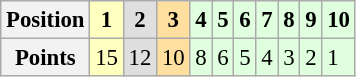<table class="wikitable" style="font-size: 95%;">
<tr>
<th>Position</th>
<th style="background:#ffffbf;">1</th>
<th style="background:#dfdfdf;">2</th>
<th style="background:#ffdf9f;">3</th>
<th style="background:#dfffdf;">4</th>
<th style="background:#dfffdf;">5</th>
<th style="background:#dfffdf;">6</th>
<th style="background:#dfffdf;">7</th>
<th style="background:#dfffdf;">8</th>
<th style="background:#dfffdf;">9</th>
<th style="background:#dfffdf;">10</th>
</tr>
<tr>
<th>Points</th>
<td style="background:#ffffbf;">15</td>
<td style="background:#dfdfdf;">12</td>
<td style="background:#ffdf9f;">10</td>
<td style="background:#dfffdf;">8</td>
<td style="background:#dfffdf;">6</td>
<td style="background:#dfffdf;">5</td>
<td style="background:#dfffdf;">4</td>
<td style="background:#dfffdf;">3</td>
<td style="background:#dfffdf;">2</td>
<td style="background:#dfffdf;">1</td>
</tr>
</table>
